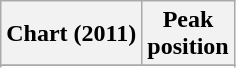<table class="wikitable sortable plainrowheaders" style="text-align:center">
<tr>
<th scope="col">Chart (2011)</th>
<th scope="col">Peak<br>position</th>
</tr>
<tr>
</tr>
<tr>
</tr>
</table>
